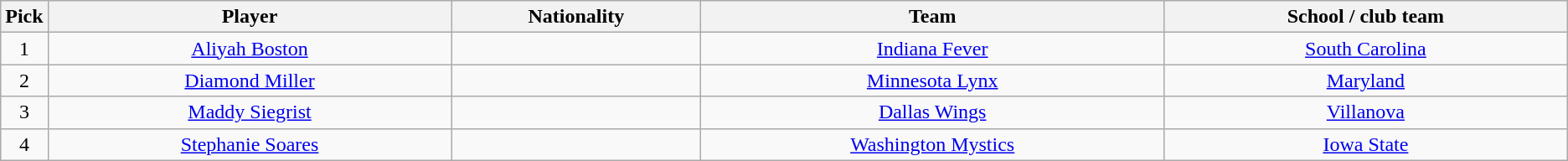<table class="wikitable" style="text-align: center;">
<tr>
<th width=30>Pick</th>
<th width=333>Player</th>
<th width=200>Nationality</th>
<th width=383>Team</th>
<th width=333>School / club team</th>
</tr>
<tr>
<td>1</td>
<td><a href='#'>Aliyah Boston</a></td>
<td></td>
<td><a href='#'>Indiana Fever</a></td>
<td><a href='#'>South Carolina</a></td>
</tr>
<tr>
<td>2</td>
<td><a href='#'>Diamond Miller</a></td>
<td></td>
<td><a href='#'>Minnesota Lynx</a></td>
<td><a href='#'>Maryland</a></td>
</tr>
<tr>
<td>3</td>
<td><a href='#'>Maddy Siegrist</a></td>
<td></td>
<td><a href='#'>Dallas Wings</a> </td>
<td><a href='#'>Villanova</a></td>
</tr>
<tr>
<td>4</td>
<td><a href='#'>Stephanie Soares</a></td>
<td></td>
<td><a href='#'>Washington Mystics</a> </td>
<td><a href='#'>Iowa State</a></td>
</tr>
</table>
